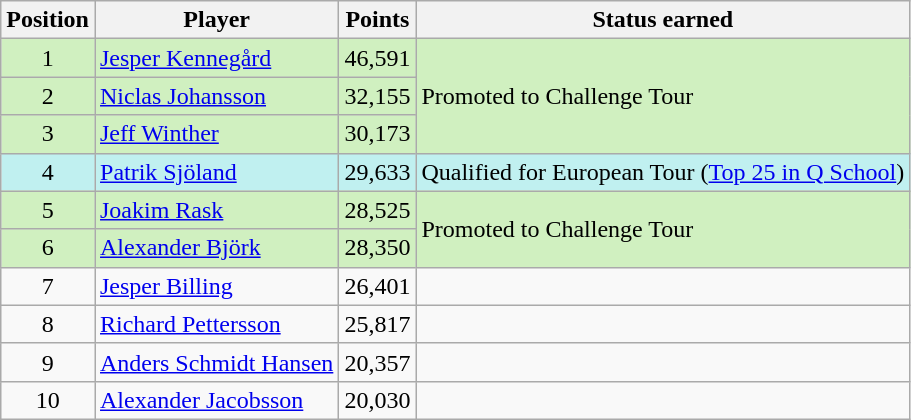<table class=wikitable>
<tr>
<th>Position</th>
<th>Player</th>
<th>Points</th>
<th>Status earned</th>
</tr>
<tr style="background:#D0F0C0;">
<td align=center>1</td>
<td> <a href='#'>Jesper Kennegård</a></td>
<td align=center>46,591</td>
<td rowspan=3>Promoted to Challenge Tour</td>
</tr>
<tr style="background:#D0F0C0;">
<td align=center>2</td>
<td> <a href='#'>Niclas Johansson</a></td>
<td align=center>32,155</td>
</tr>
<tr style="background:#D0F0C0;">
<td align=center>3</td>
<td> <a href='#'>Jeff Winther</a></td>
<td align=center>30,173</td>
</tr>
<tr style="background:#C0F0F0;">
<td align=center>4</td>
<td> <a href='#'>Patrik Sjöland</a></td>
<td align=center>29,633</td>
<td>Qualified for European Tour (<a href='#'>Top 25 in Q School</a>)</td>
</tr>
<tr style="background:#D0F0C0;">
<td align=center>5</td>
<td> <a href='#'>Joakim Rask</a></td>
<td align=center>28,525</td>
<td rowspan=2>Promoted to Challenge Tour</td>
</tr>
<tr style="background:#D0F0C0;">
<td align=center>6</td>
<td> <a href='#'>Alexander Björk</a></td>
<td align=center>28,350</td>
</tr>
<tr>
<td align=center>7</td>
<td> <a href='#'>Jesper Billing</a></td>
<td align=center>26,401</td>
<td></td>
</tr>
<tr>
<td align=center>8</td>
<td> <a href='#'>Richard Pettersson</a></td>
<td align=center>25,817</td>
<td></td>
</tr>
<tr>
<td align=center>9</td>
<td> <a href='#'>Anders Schmidt Hansen</a></td>
<td align=center>20,357</td>
<td></td>
</tr>
<tr>
<td align=center>10</td>
<td> <a href='#'>Alexander Jacobsson</a></td>
<td align=center>20,030</td>
<td></td>
</tr>
</table>
